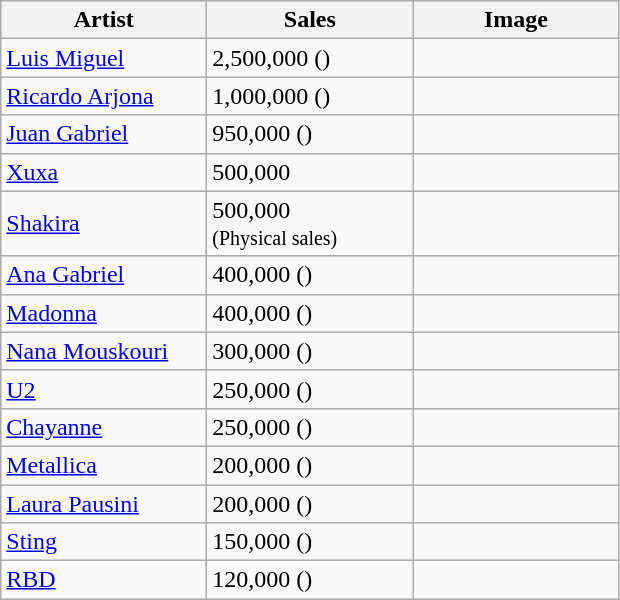<table class="wikitable plainrowheaders sortable">
<tr>
<th scope="col" style="width:130px;">Artist</th>
<th scope="col" style="width:130px;">Sales </th>
<th scope="col" style="width:130px;">Image</th>
</tr>
<tr>
<td><a href='#'>Luis Miguel</a></td>
<td>2,500,000 ()</td>
<td></td>
</tr>
<tr>
<td><a href='#'>Ricardo Arjona</a></td>
<td>1,000,000 ()</td>
<td></td>
</tr>
<tr>
<td><a href='#'>Juan Gabriel</a></td>
<td>950,000 ()</td>
<td></td>
</tr>
<tr>
<td><a href='#'>Xuxa</a></td>
<td>500,000</td>
<td></td>
</tr>
<tr>
<td><a href='#'>Shakira</a></td>
<td>500,000<br><small>(Physical sales)</small> </td>
<td></td>
</tr>
<tr>
<td><a href='#'>Ana Gabriel</a></td>
<td>400,000 ()</td>
<td></td>
</tr>
<tr>
<td><a href='#'>Madonna</a></td>
<td>400,000 ()</td>
<td></td>
</tr>
<tr>
<td><a href='#'>Nana Mouskouri</a></td>
<td>300,000 ()</td>
<td></td>
</tr>
<tr>
<td><a href='#'>U2</a></td>
<td>250,000 ()</td>
<td></td>
</tr>
<tr>
<td><a href='#'>Chayanne</a></td>
<td>250,000 ()</td>
<td></td>
</tr>
<tr>
<td><a href='#'>Metallica</a></td>
<td>200,000 ()</td>
<td></td>
</tr>
<tr>
<td><a href='#'>Laura Pausini</a></td>
<td>200,000 ()</td>
<td></td>
</tr>
<tr>
<td><a href='#'>Sting</a></td>
<td>150,000 ()</td>
<td></td>
</tr>
<tr>
<td><a href='#'>RBD</a></td>
<td>120,000 ()</td>
<td></td>
</tr>
</table>
